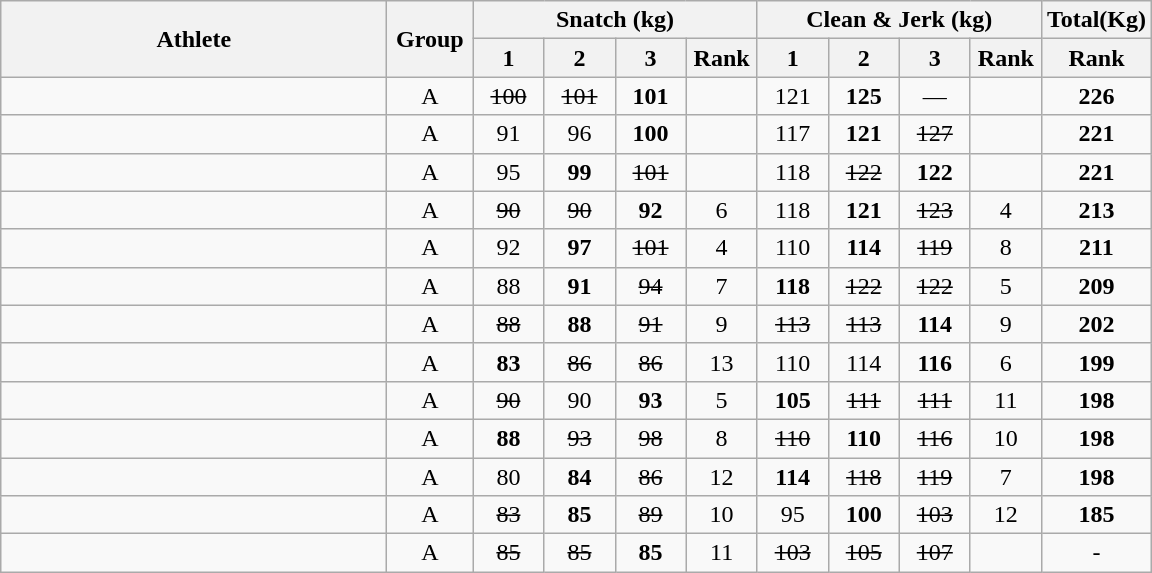<table class = "wikitable sortable" style="text-align:center;">
<tr>
<th rowspan=2 class="unsortable" width=250>Athlete</th>
<th rowspan=2 class="unsortable" width=50>Group</th>
<th colspan=4>Snatch (kg)</th>
<th colspan=4>Clean & Jerk (kg)</th>
<th>Total(Kg)</th>
</tr>
<tr>
<th width=40 class="unsortable">1</th>
<th width=40 class="unsortable">2</th>
<th width=40 class="unsortable">3</th>
<th width=40>Rank</th>
<th width=40 class="unsortable">1</th>
<th width=40 class="unsortable">2</th>
<th width=40 class="unsortable">3</th>
<th width=40>Rank</th>
<th>Rank</th>
</tr>
<tr>
<td align=left></td>
<td>A</td>
<td><s>100</s></td>
<td><s>101</s></td>
<td><strong>101</strong></td>
<td></td>
<td>121</td>
<td><strong>125</strong></td>
<td>—</td>
<td></td>
<td><strong>226</strong></td>
</tr>
<tr>
<td align=left></td>
<td>A</td>
<td>91</td>
<td>96</td>
<td><strong>100</strong></td>
<td></td>
<td>117</td>
<td><strong>121</strong></td>
<td><s>127</s></td>
<td></td>
<td><strong>221</strong></td>
</tr>
<tr>
<td align=left></td>
<td>A</td>
<td>95</td>
<td><strong>99</strong></td>
<td><s>101</s></td>
<td></td>
<td>118</td>
<td><s>122</s></td>
<td><strong>122</strong></td>
<td></td>
<td><strong>221</strong></td>
</tr>
<tr>
<td align="left"></td>
<td>A</td>
<td><s>90</s></td>
<td><s>90</s></td>
<td><strong>92</strong></td>
<td>6</td>
<td>118</td>
<td><strong>121</strong></td>
<td><s>123</s></td>
<td>4</td>
<td><strong>213</strong></td>
</tr>
<tr>
<td align="left"></td>
<td>A</td>
<td>92</td>
<td><strong>97</strong></td>
<td><s>101</s></td>
<td>4</td>
<td>110</td>
<td><strong>114</strong></td>
<td><s>119</s></td>
<td>8</td>
<td><strong>211</strong></td>
</tr>
<tr>
<td align="left"></td>
<td>A</td>
<td>88</td>
<td><strong>91</strong></td>
<td><s>94</s></td>
<td>7</td>
<td><strong>118</strong></td>
<td><s>122</s></td>
<td><s>122</s></td>
<td>5</td>
<td><strong>209</strong></td>
</tr>
<tr>
<td align="left"></td>
<td>A</td>
<td><s>88</s></td>
<td><strong>88</strong></td>
<td><s>91</s></td>
<td>9</td>
<td><s>113</s></td>
<td><s>113</s></td>
<td><strong>114</strong></td>
<td>9</td>
<td><strong>202</strong></td>
</tr>
<tr>
<td align="left"></td>
<td>A</td>
<td><strong>83</strong></td>
<td><s>86</s></td>
<td><s>86</s></td>
<td>13</td>
<td>110</td>
<td>114</td>
<td><strong>116</strong></td>
<td>6</td>
<td><strong>199</strong></td>
</tr>
<tr>
<td align="left"></td>
<td>A</td>
<td><s>90</s></td>
<td>90</td>
<td><strong>93</strong></td>
<td>5</td>
<td><strong>105</strong></td>
<td><s>111</s></td>
<td><s>111</s></td>
<td>11</td>
<td><strong>198</strong></td>
</tr>
<tr>
<td align="left"></td>
<td>A</td>
<td><strong>88</strong></td>
<td><s>93</s></td>
<td><s>98</s></td>
<td>8</td>
<td><s>110</s></td>
<td><strong>110</strong></td>
<td><s>116</s></td>
<td>10</td>
<td><strong>198</strong></td>
</tr>
<tr>
<td align="left"></td>
<td>A</td>
<td>80</td>
<td><strong>84</strong></td>
<td><s>86</s></td>
<td>12</td>
<td><strong>114</strong></td>
<td><s>118</s></td>
<td><s>119</s></td>
<td>7</td>
<td><strong>198</strong></td>
</tr>
<tr>
<td align="left"></td>
<td>A</td>
<td><s>83</s></td>
<td><strong>85</strong></td>
<td><s>89</s></td>
<td>10</td>
<td>95</td>
<td><strong>100</strong></td>
<td><s>103</s></td>
<td>12</td>
<td><strong>185</strong></td>
</tr>
<tr>
<td align="left"></td>
<td>A</td>
<td><s>85</s></td>
<td><s>85</s></td>
<td><strong>85</strong></td>
<td>11</td>
<td><s>103</s></td>
<td><s>105</s></td>
<td><s>107</s></td>
<td></td>
<td>-</td>
</tr>
</table>
